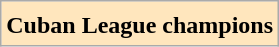<table class="wikitable style="text-align:center; font-size:90%">
<tr>
<td align="center" bgcolor="#FFE6BD"><strong>Cuban League champions</strong><sup></sup></td>
</tr>
</table>
